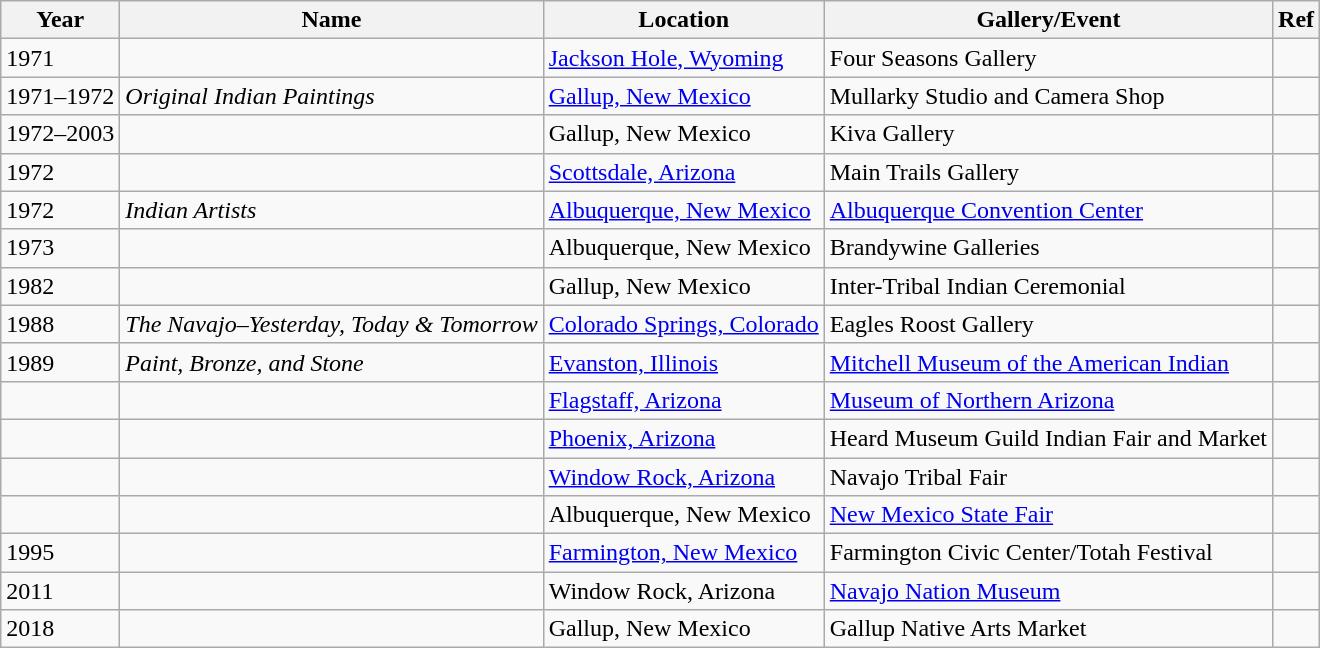<table class="wikitable sortable">
<tr>
<th>Year</th>
<th>Name</th>
<th>Location</th>
<th>Gallery/Event</th>
<th>Ref</th>
</tr>
<tr>
<td>1971</td>
<td></td>
<td><a href='#'>Jackson Hole, Wyoming</a></td>
<td>Four Seasons Gallery</td>
<td></td>
</tr>
<tr>
<td>1971–1972</td>
<td><em>Original Indian Paintings</em></td>
<td><a href='#'>Gallup, New Mexico</a></td>
<td>Mullarky Studio and Camera Shop</td>
<td></td>
</tr>
<tr>
<td>1972–2003</td>
<td></td>
<td>Gallup, New Mexico</td>
<td>Kiva Gallery</td>
<td></td>
</tr>
<tr>
<td>1972</td>
<td></td>
<td><a href='#'>Scottsdale, Arizona</a></td>
<td>Main Trails Gallery</td>
<td></td>
</tr>
<tr>
<td>1972</td>
<td><em>Indian Artists</em></td>
<td><a href='#'>Albuquerque, New Mexico</a></td>
<td><a href='#'>Albuquerque Convention Center</a></td>
<td></td>
</tr>
<tr>
<td>1973</td>
<td></td>
<td>Albuquerque, New Mexico</td>
<td>Brandywine Galleries</td>
<td></td>
</tr>
<tr>
<td>1982</td>
<td></td>
<td>Gallup, New Mexico</td>
<td>Inter-Tribal Indian Ceremonial</td>
<td></td>
</tr>
<tr>
<td>1988</td>
<td><em>The Navajo–Yesterday, Today & Tomorrow</em></td>
<td><a href='#'>Colorado Springs, Colorado</a></td>
<td>Eagles Roost Gallery</td>
<td></td>
</tr>
<tr>
<td>1989</td>
<td><em>Paint, Bronze, and Stone</em></td>
<td><a href='#'>Evanston, Illinois</a></td>
<td><a href='#'>Mitchell Museum of the American Indian</a></td>
<td></td>
</tr>
<tr>
<td></td>
<td></td>
<td><a href='#'>Flagstaff, Arizona</a></td>
<td><a href='#'>Museum of Northern Arizona</a></td>
<td></td>
</tr>
<tr>
<td></td>
<td></td>
<td><a href='#'>Phoenix, Arizona</a></td>
<td>Heard Museum Guild Indian Fair and Market</td>
<td></td>
</tr>
<tr>
<td></td>
<td></td>
<td><a href='#'>Window Rock, Arizona</a></td>
<td>Navajo Tribal Fair</td>
<td></td>
</tr>
<tr>
<td></td>
<td></td>
<td>Albuquerque, New Mexico</td>
<td><a href='#'>New Mexico State Fair</a></td>
<td></td>
</tr>
<tr>
<td>1995</td>
<td></td>
<td><a href='#'>Farmington, New Mexico</a></td>
<td>Farmington Civic Center/Totah Festival</td>
<td></td>
</tr>
<tr>
<td>2011</td>
<td></td>
<td>Window Rock, Arizona</td>
<td><a href='#'>Navajo Nation Museum</a></td>
<td></td>
</tr>
<tr>
<td>2018</td>
<td></td>
<td>Gallup, New Mexico</td>
<td>Gallup Native Arts Market</td>
<td></td>
</tr>
</table>
